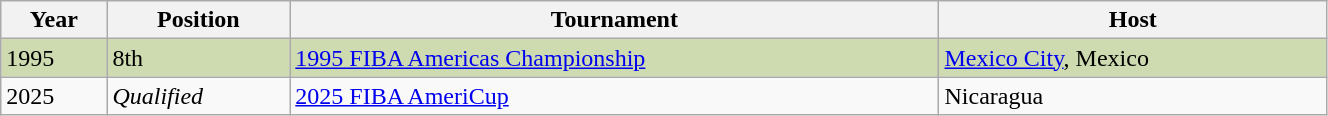<table class="wikitable" style="width:70%;">
<tr>
<th>Year</th>
<th>Position</th>
<th>Tournament</th>
<th>Host</th>
</tr>
<tr style="background:#CEDAB0">
<td>1995</td>
<td>8th</td>
<td><a href='#'>1995 FIBA Americas Championship</a></td>
<td><a href='#'>Mexico City</a>, Mexico</td>
</tr>
<tr style="background:">
<td>2025</td>
<td><em>Qualified</em></td>
<td><a href='#'>2025 FIBA AmeriCup</a></td>
<td>Nicaragua</td>
</tr>
</table>
